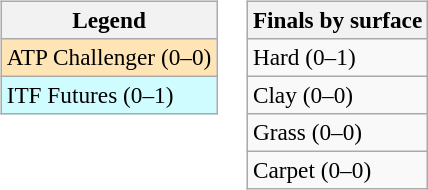<table>
<tr valign=top>
<td><br><table class=wikitable style=font-size:97%>
<tr>
<th>Legend</th>
</tr>
<tr bgcolor=moccasin>
<td>ATP Challenger (0–0)</td>
</tr>
<tr bgcolor=cffcff>
<td>ITF Futures (0–1)</td>
</tr>
</table>
</td>
<td><br><table class=wikitable style=font-size:97%>
<tr>
<th>Finals by surface</th>
</tr>
<tr>
<td>Hard (0–1)</td>
</tr>
<tr>
<td>Clay (0–0)</td>
</tr>
<tr>
<td>Grass (0–0)</td>
</tr>
<tr>
<td>Carpet (0–0)</td>
</tr>
</table>
</td>
</tr>
</table>
